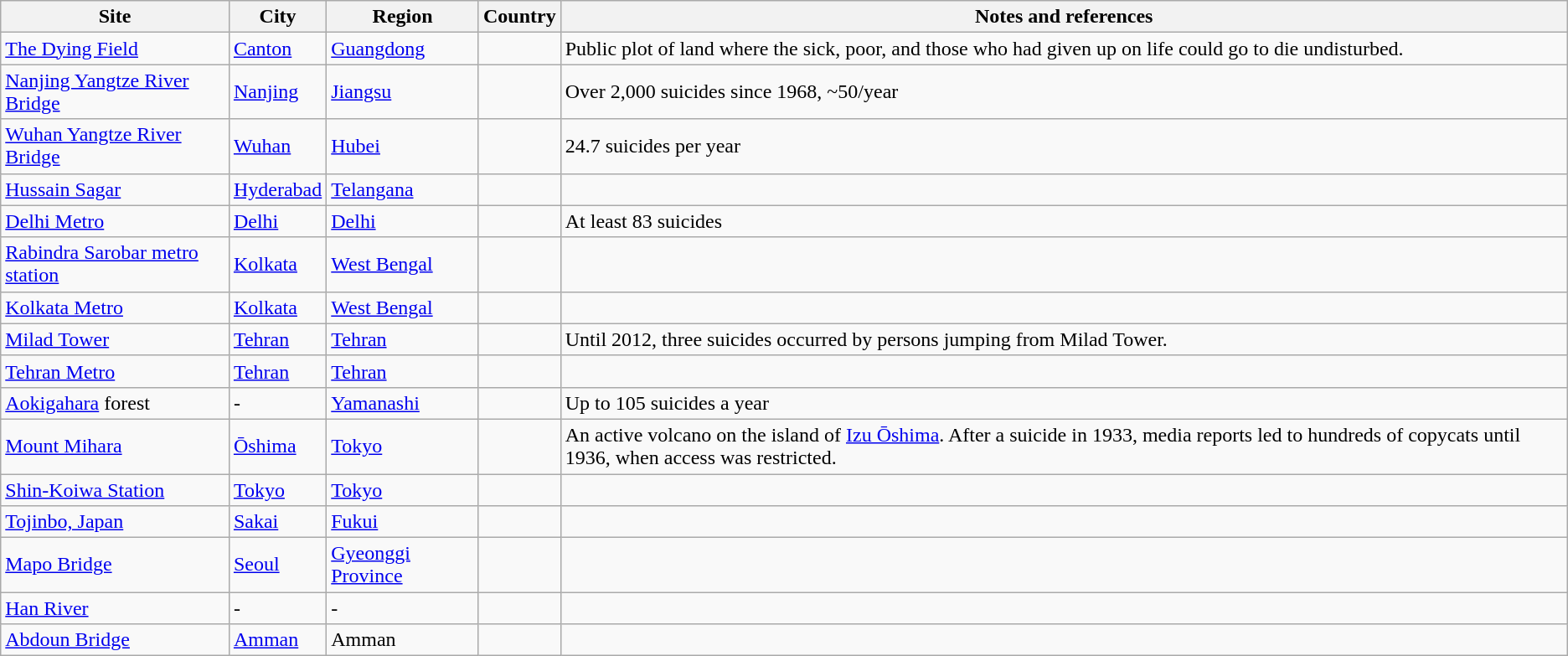<table class="wikitable sortable">
<tr>
<th>Site</th>
<th>City</th>
<th>Region</th>
<th>Country</th>
<th>Notes and references</th>
</tr>
<tr>
<td><a href='#'>The Dying Field</a></td>
<td><a href='#'>Canton</a></td>
<td><a href='#'>Guangdong</a></td>
<td></td>
<td>Public plot of land where the sick, poor, and those who had given up on life could go to die undisturbed.</td>
</tr>
<tr>
<td><a href='#'>Nanjing Yangtze River Bridge</a></td>
<td><a href='#'>Nanjing</a></td>
<td><a href='#'>Jiangsu</a></td>
<td></td>
<td>Over 2,000 suicides since 1968, ~50/year</td>
</tr>
<tr>
<td><a href='#'>Wuhan Yangtze River Bridge</a></td>
<td><a href='#'>Wuhan</a></td>
<td><a href='#'>Hubei</a></td>
<td></td>
<td>24.7 suicides per year</td>
</tr>
<tr>
<td><a href='#'>Hussain Sagar</a></td>
<td><a href='#'>Hyderabad</a></td>
<td><a href='#'>Telangana</a></td>
<td></td>
<td></td>
</tr>
<tr>
<td><a href='#'>Delhi Metro</a></td>
<td><a href='#'>Delhi</a></td>
<td><a href='#'>Delhi</a></td>
<td></td>
<td>At least 83 suicides</td>
</tr>
<tr>
<td><a href='#'>Rabindra Sarobar metro station</a></td>
<td><a href='#'>Kolkata</a></td>
<td><a href='#'>West Bengal</a></td>
<td></td>
<td></td>
</tr>
<tr>
<td><a href='#'>Kolkata Metro</a></td>
<td><a href='#'>Kolkata</a></td>
<td><a href='#'>West Bengal</a></td>
<td></td>
<td></td>
</tr>
<tr>
<td><a href='#'>Milad Tower</a></td>
<td><a href='#'>Tehran</a></td>
<td><a href='#'>Tehran</a></td>
<td></td>
<td>Until 2012, three suicides occurred by persons jumping from Milad Tower.</td>
</tr>
<tr>
<td><a href='#'>Tehran Metro</a></td>
<td><a href='#'>Tehran</a></td>
<td><a href='#'>Tehran</a></td>
<td></td>
<td></td>
</tr>
<tr>
<td><a href='#'>Aokigahara</a> forest</td>
<td>-</td>
<td><a href='#'>Yamanashi</a></td>
<td></td>
<td>Up to 105 suicides a year</td>
</tr>
<tr>
<td><a href='#'>Mount Mihara</a></td>
<td><a href='#'>Ōshima</a></td>
<td><a href='#'>Tokyo</a></td>
<td></td>
<td>An active volcano on the island of <a href='#'>Izu Ōshima</a>. After a suicide in 1933, media reports led to hundreds of copycats until 1936, when access was restricted.</td>
</tr>
<tr>
<td><a href='#'>Shin-Koiwa Station</a></td>
<td><a href='#'>Tokyo</a></td>
<td><a href='#'>Tokyo</a></td>
<td></td>
<td></td>
</tr>
<tr>
<td><a href='#'>Tojinbo, Japan</a></td>
<td><a href='#'>Sakai</a></td>
<td><a href='#'>Fukui</a></td>
<td></td>
<td></td>
</tr>
<tr>
<td><a href='#'>Mapo Bridge</a></td>
<td><a href='#'>Seoul</a></td>
<td><a href='#'>Gyeonggi Province</a></td>
<td></td>
<td></td>
</tr>
<tr>
<td><a href='#'>Han River</a></td>
<td>-</td>
<td>-</td>
<td></td>
<td></td>
</tr>
<tr>
<td><a href='#'>Abdoun Bridge</a></td>
<td><a href='#'>Amman</a></td>
<td>Amman</td>
<td></td>
<td></td>
</tr>
</table>
